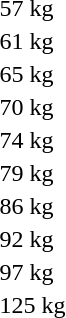<table>
<tr>
<td rowspan=2>57 kg<br></td>
<td rowspan=2></td>
<td rowspan=2></td>
<td></td>
</tr>
<tr>
<td></td>
</tr>
<tr>
<td rowspan=2>61 kg<br></td>
<td rowspan=2></td>
<td rowspan=2></td>
<td></td>
</tr>
<tr>
<td></td>
</tr>
<tr>
<td rowspan=2>65 kg<br></td>
<td rowspan=2></td>
<td rowspan=2></td>
<td></td>
</tr>
<tr>
<td></td>
</tr>
<tr>
<td rowspan=2>70 kg<br></td>
<td rowspan=2></td>
<td rowspan=2></td>
<td></td>
</tr>
<tr>
<td></td>
</tr>
<tr>
<td rowspan=2>74 kg<br></td>
<td rowspan=2></td>
<td rowspan=2></td>
<td></td>
</tr>
<tr>
<td></td>
</tr>
<tr>
<td rowspan=2>79 kg<br></td>
<td rowspan=2></td>
<td rowspan=2></td>
<td></td>
</tr>
<tr>
<td></td>
</tr>
<tr>
<td rowspan=2>86 kg<br></td>
<td rowspan=2></td>
<td rowspan=2></td>
<td></td>
</tr>
<tr>
<td></td>
</tr>
<tr>
<td rowspan=2>92 kg<br></td>
<td rowspan=2></td>
<td rowspan=2></td>
<td></td>
</tr>
<tr>
<td></td>
</tr>
<tr>
<td rowspan=2>97 kg<br></td>
<td rowspan=2></td>
<td rowspan=2></td>
<td></td>
</tr>
<tr>
<td></td>
</tr>
<tr>
<td rowspan=2>125 kg<br></td>
<td rowspan=2></td>
<td rowspan=2></td>
<td></td>
</tr>
<tr>
<td></td>
</tr>
</table>
